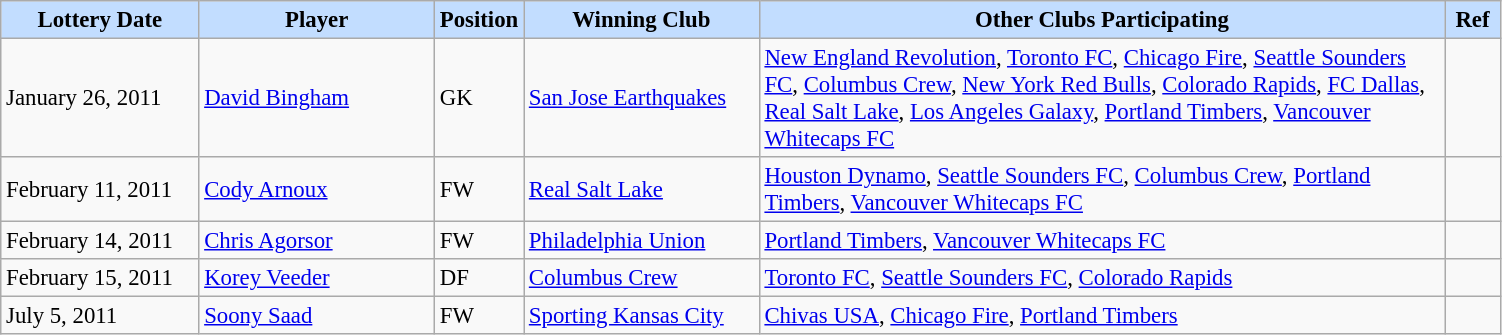<table class="wikitable" style="text-align:left; font-size:95%;">
<tr>
<th style="background:#c2ddff; width:125px;">Lottery Date</th>
<th style="background:#c2ddff; width:150px;">Player</th>
<th style="background:#c2ddff; width:50px;">Position</th>
<th style="background:#c2ddff; width:150px;">Winning Club</th>
<th style="background:#c2ddff; width:450px;">Other Clubs Participating</th>
<th style="background:#c2ddff; width:30px;">Ref</th>
</tr>
<tr>
<td>January 26, 2011</td>
<td> <a href='#'>David Bingham</a></td>
<td>GK</td>
<td><a href='#'>San Jose Earthquakes</a></td>
<td><a href='#'>New England Revolution</a>, <a href='#'>Toronto FC</a>, <a href='#'>Chicago Fire</a>, <a href='#'>Seattle Sounders FC</a>, <a href='#'>Columbus Crew</a>, <a href='#'>New York Red Bulls</a>, <a href='#'>Colorado Rapids</a>, <a href='#'>FC Dallas</a>, <a href='#'>Real Salt Lake</a>, <a href='#'>Los Angeles Galaxy</a>, <a href='#'>Portland Timbers</a>, <a href='#'>Vancouver Whitecaps FC</a></td>
<td></td>
</tr>
<tr>
<td>February 11, 2011</td>
<td> <a href='#'>Cody Arnoux</a></td>
<td>FW</td>
<td><a href='#'>Real Salt Lake</a></td>
<td><a href='#'>Houston Dynamo</a>, <a href='#'>Seattle Sounders FC</a>, <a href='#'>Columbus Crew</a>, <a href='#'>Portland Timbers</a>, <a href='#'>Vancouver Whitecaps FC</a></td>
<td></td>
</tr>
<tr>
<td>February 14, 2011</td>
<td> <a href='#'>Chris Agorsor</a></td>
<td>FW</td>
<td><a href='#'>Philadelphia Union</a></td>
<td><a href='#'>Portland Timbers</a>, <a href='#'>Vancouver Whitecaps FC</a></td>
<td></td>
</tr>
<tr>
<td>February 15, 2011</td>
<td> <a href='#'>Korey Veeder</a></td>
<td>DF</td>
<td><a href='#'>Columbus Crew</a></td>
<td><a href='#'>Toronto FC</a>, <a href='#'>Seattle Sounders FC</a>, <a href='#'>Colorado Rapids</a></td>
<td></td>
</tr>
<tr>
<td>July 5, 2011</td>
<td> <a href='#'>Soony Saad</a></td>
<td>FW</td>
<td><a href='#'>Sporting Kansas City</a></td>
<td><a href='#'>Chivas USA</a>, <a href='#'>Chicago Fire</a>, <a href='#'>Portland Timbers</a></td>
<td></td>
</tr>
</table>
